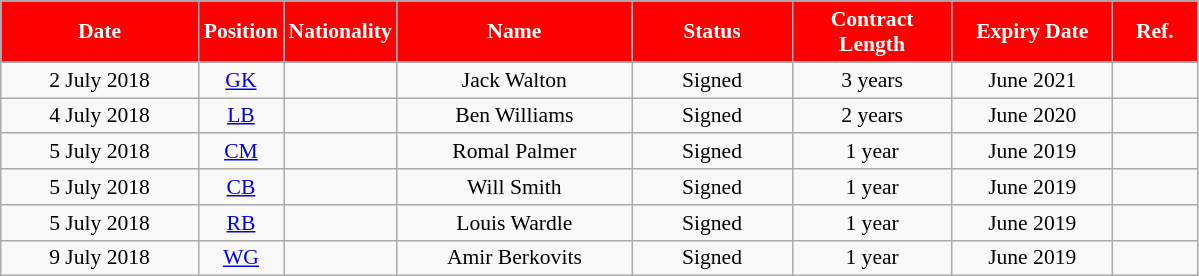<table class="wikitable"  style="text-align:center; font-size:90%; ">
<tr>
<th style="background:#f00; color:white; width:125px;">Date</th>
<th style="background:#f00; color:white; width:50px;">Position</th>
<th style="background:#f00; color:white; width:50px;">Nationality</th>
<th style="background:#f00; color:white; width:150px;">Name</th>
<th style="background:#f00; color:white; width:100px;">Status</th>
<th style="background:#f00; color:white; width:100px;">Contract Length</th>
<th style="background:#f00; color:white; width:100px;">Expiry Date</th>
<th style="background:#f00; color:white; width:50px;">Ref.</th>
</tr>
<tr>
<td>2 July 2018</td>
<td><a href='#'>GK</a></td>
<td></td>
<td>Jack Walton</td>
<td>Signed</td>
<td>3 years</td>
<td>June 2021</td>
<td></td>
</tr>
<tr>
<td>4 July 2018</td>
<td><a href='#'>LB</a></td>
<td></td>
<td>Ben Williams</td>
<td>Signed</td>
<td>2 years</td>
<td>June 2020</td>
<td></td>
</tr>
<tr>
<td>5 July 2018</td>
<td><a href='#'>CM</a></td>
<td></td>
<td>Romal Palmer</td>
<td>Signed</td>
<td>1 year</td>
<td>June 2019</td>
<td></td>
</tr>
<tr>
<td>5 July 2018</td>
<td><a href='#'>CB</a></td>
<td></td>
<td>Will Smith</td>
<td>Signed</td>
<td>1 year</td>
<td>June 2019</td>
<td></td>
</tr>
<tr>
<td>5 July 2018</td>
<td><a href='#'>RB</a></td>
<td></td>
<td>Louis Wardle</td>
<td>Signed</td>
<td>1 year</td>
<td>June 2019</td>
<td></td>
</tr>
<tr>
<td>9 July 2018</td>
<td><a href='#'>WG</a></td>
<td></td>
<td>Amir Berkovits</td>
<td>Signed</td>
<td>1 year</td>
<td>June 2019</td>
<td></td>
</tr>
</table>
